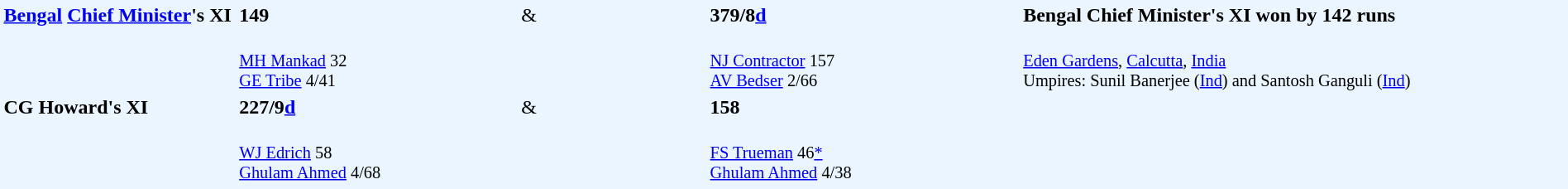<table width="100%" style="background: #EBF5FF">
<tr>
<td width="15%" valign="top" rowspan="2"><strong><a href='#'>Bengal</a> <a href='#'>Chief Minister</a>'s XI</strong></td>
<td width="18%"><strong>149</strong></td>
<td width="12%">&</td>
<td width="20%"><strong>379/8<a href='#'>d</a></strong></td>
<td width="35%"><strong>Bengal Chief Minister's XI won by 142 runs</strong></td>
</tr>
<tr>
<td style="font-size: 85%;" valign="top"><br><a href='#'>MH Mankad</a> 32<br>
<a href='#'>GE Tribe</a> 4/41</td>
<td></td>
<td style="font-size: 85%;"><br><a href='#'>NJ Contractor</a> 157<br>
<a href='#'>AV Bedser</a> 2/66</td>
<td valign="top" style="font-size: 85%;" rowspan="3"><br><a href='#'>Eden Gardens</a>, <a href='#'>Calcutta</a>, <a href='#'>India</a><br>
Umpires: Sunil Banerjee (<a href='#'>Ind</a>) and Santosh Ganguli (<a href='#'>Ind</a>)<br></td>
</tr>
<tr>
<td valign="top" rowspan="2"><strong>CG Howard's XI</strong></td>
<td><strong>227/9<a href='#'>d</a></strong></td>
<td>&</td>
<td><strong>158</strong></td>
</tr>
<tr>
<td style="font-size: 85%;"><br><a href='#'>WJ Edrich</a> 58<br>
<a href='#'>Ghulam Ahmed</a> 4/68</td>
<td></td>
<td valign="top" style="font-size: 85%;"><br><a href='#'>FS Trueman</a> 46<a href='#'>*</a><br>
<a href='#'>Ghulam Ahmed</a> 4/38</td>
</tr>
<tr>
</tr>
</table>
